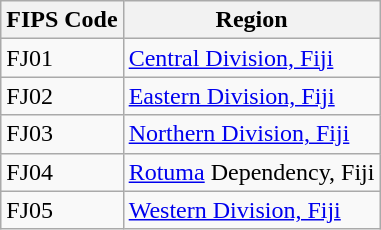<table class="wikitable">
<tr>
<th>FIPS Code</th>
<th>Region</th>
</tr>
<tr>
<td>FJ01</td>
<td><a href='#'>Central Division, Fiji</a></td>
</tr>
<tr>
<td>FJ02</td>
<td><a href='#'>Eastern Division, Fiji</a></td>
</tr>
<tr>
<td>FJ03</td>
<td><a href='#'>Northern Division, Fiji</a></td>
</tr>
<tr>
<td>FJ04</td>
<td><a href='#'>Rotuma</a> Dependency, Fiji</td>
</tr>
<tr>
<td>FJ05</td>
<td><a href='#'>Western Division, Fiji</a></td>
</tr>
</table>
